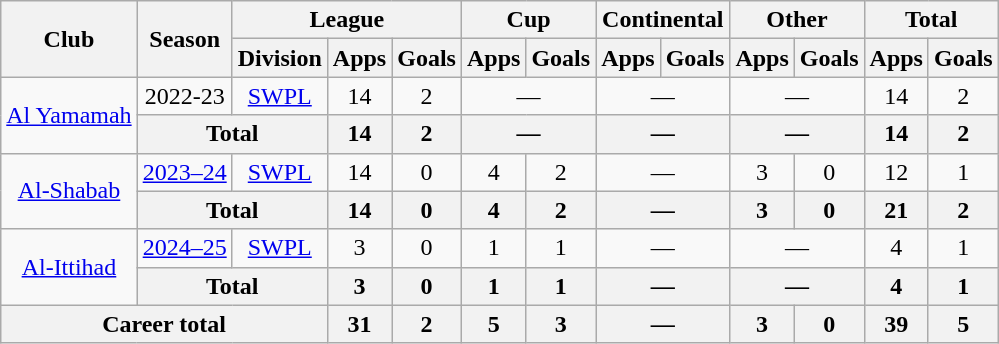<table class="wikitable" style="text-align: center;">
<tr>
<th rowspan="2">Club</th>
<th rowspan="2">Season</th>
<th colspan="3">League</th>
<th colspan="2">Cup</th>
<th colspan="2">Continental</th>
<th colspan="2">Other</th>
<th colspan="2">Total</th>
</tr>
<tr>
<th>Division</th>
<th>Apps</th>
<th>Goals</th>
<th>Apps</th>
<th>Goals</th>
<th>Apps</th>
<th>Goals</th>
<th>Apps</th>
<th>Goals</th>
<th>Apps</th>
<th>Goals</th>
</tr>
<tr>
<td rowspan="2"><a href='#'>Al Yamamah</a></td>
<td>2022-23</td>
<td rowspan="1"><a href='#'>SWPL</a></td>
<td>14</td>
<td>2</td>
<td colspan="2">—</td>
<td colspan="2">—</td>
<td colspan="2">—</td>
<td>14</td>
<td>2</td>
</tr>
<tr>
<th colspan="2">Total</th>
<th>14</th>
<th>2</th>
<th colspan="2">—</th>
<th colspan="2">—</th>
<th colspan="2">—</th>
<th>14</th>
<th>2</th>
</tr>
<tr>
<td rowspan="2"><a href='#'>Al-Shabab</a></td>
<td><a href='#'>2023–24</a></td>
<td rowspan="1"><a href='#'>SWPL</a></td>
<td>14</td>
<td>0</td>
<td>4</td>
<td>2</td>
<td colspan="2">—</td>
<td>3</td>
<td>0</td>
<td>12</td>
<td>1</td>
</tr>
<tr>
<th colspan="2">Total</th>
<th>14</th>
<th>0</th>
<th>4</th>
<th>2</th>
<th colspan="2">—</th>
<th>3</th>
<th>0</th>
<th>21</th>
<th>2</th>
</tr>
<tr>
<td rowspan="2"><a href='#'>Al-Ittihad</a></td>
<td><a href='#'>2024–25</a></td>
<td rowspan="1"><a href='#'>SWPL</a></td>
<td>3</td>
<td>0</td>
<td>1</td>
<td>1</td>
<td colspan="2">—</td>
<td colspan="2">—</td>
<td>4</td>
<td>1</td>
</tr>
<tr>
<th colspan="2">Total</th>
<th>3</th>
<th>0</th>
<th>1</th>
<th>1</th>
<th colspan="2">—</th>
<th colspan="2">—</th>
<th>4</th>
<th>1</th>
</tr>
<tr>
<th colspan="3">Career total</th>
<th>31</th>
<th>2</th>
<th>5</th>
<th>3</th>
<th colspan="2">—</th>
<th>3</th>
<th>0</th>
<th>39</th>
<th>5</th>
</tr>
</table>
